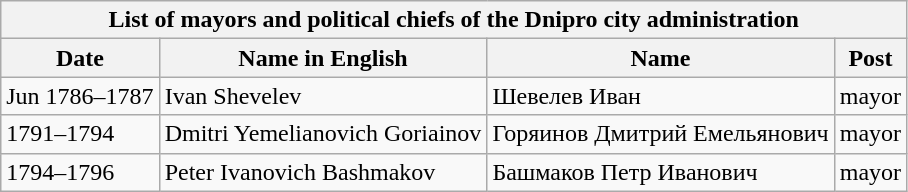<table class="wikitable">
<tr>
<th colspan="4">List of mayors and political chiefs of the Dnipro city administration</th>
</tr>
<tr>
<th>Date</th>
<th>Name in English</th>
<th>Name</th>
<th>Post</th>
</tr>
<tr valign=top>
<td>Jun 1786–1787</td>
<td>Ivan Shevelev</td>
<td>Шевелев Иван</td>
<td>mayor</td>
</tr>
<tr valign=top>
<td>1791–1794</td>
<td>Dmitri Yemelianovich Goriainov</td>
<td>Горяинов Дмитрий Емельянович</td>
<td>mayor</td>
</tr>
<tr valign=top>
<td>1794–1796</td>
<td>Peter Ivanovich Bashmakov</td>
<td>Башмаков Петр Иванович</td>
<td>mayor</td>
</tr>
</table>
